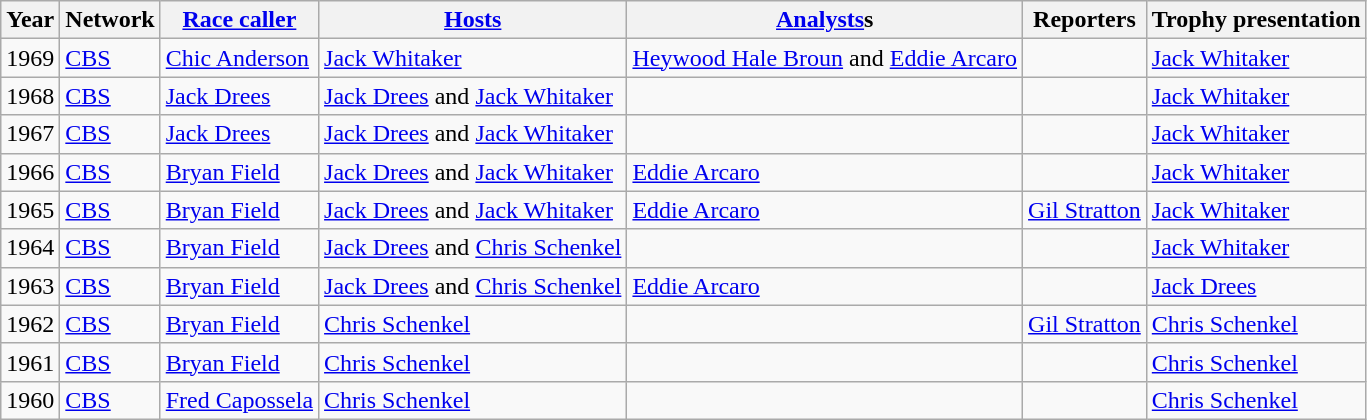<table class="wikitable">
<tr>
<th>Year</th>
<th>Network</th>
<th><a href='#'>Race caller</a></th>
<th><a href='#'>Hosts</a></th>
<th><a href='#'>Analysts</a>s</th>
<th>Reporters</th>
<th>Trophy presentation</th>
</tr>
<tr>
<td>1969</td>
<td><a href='#'>CBS</a></td>
<td><a href='#'>Chic Anderson</a></td>
<td><a href='#'>Jack Whitaker</a></td>
<td><a href='#'>Heywood Hale Broun</a> and <a href='#'>Eddie Arcaro</a></td>
<td></td>
<td><a href='#'>Jack Whitaker</a></td>
</tr>
<tr>
<td>1968</td>
<td><a href='#'>CBS</a></td>
<td><a href='#'>Jack Drees</a></td>
<td><a href='#'>Jack Drees</a> and <a href='#'>Jack Whitaker</a></td>
<td></td>
<td></td>
<td><a href='#'>Jack Whitaker</a></td>
</tr>
<tr>
<td>1967</td>
<td><a href='#'>CBS</a></td>
<td><a href='#'>Jack Drees</a></td>
<td><a href='#'>Jack Drees</a> and <a href='#'>Jack Whitaker</a></td>
<td></td>
<td></td>
<td><a href='#'>Jack Whitaker</a></td>
</tr>
<tr>
<td>1966</td>
<td><a href='#'>CBS</a></td>
<td><a href='#'>Bryan Field</a></td>
<td><a href='#'>Jack Drees</a> and <a href='#'>Jack Whitaker</a></td>
<td><a href='#'>Eddie Arcaro</a></td>
<td></td>
<td><a href='#'>Jack Whitaker</a></td>
</tr>
<tr>
<td>1965</td>
<td><a href='#'>CBS</a></td>
<td><a href='#'>Bryan Field</a></td>
<td><a href='#'>Jack Drees</a> and <a href='#'>Jack Whitaker</a></td>
<td><a href='#'>Eddie Arcaro</a></td>
<td><a href='#'>Gil Stratton</a></td>
<td><a href='#'>Jack Whitaker</a></td>
</tr>
<tr>
<td>1964</td>
<td><a href='#'>CBS</a></td>
<td><a href='#'>Bryan Field</a></td>
<td><a href='#'>Jack Drees</a> and <a href='#'>Chris Schenkel</a></td>
<td></td>
<td></td>
<td><a href='#'>Jack Whitaker</a></td>
</tr>
<tr>
<td>1963</td>
<td><a href='#'>CBS</a></td>
<td><a href='#'>Bryan Field</a></td>
<td><a href='#'>Jack Drees</a> and <a href='#'>Chris Schenkel</a></td>
<td><a href='#'>Eddie Arcaro</a></td>
<td></td>
<td><a href='#'>Jack Drees</a></td>
</tr>
<tr>
<td>1962</td>
<td><a href='#'>CBS</a></td>
<td><a href='#'>Bryan Field</a></td>
<td><a href='#'>Chris Schenkel</a></td>
<td></td>
<td><a href='#'>Gil Stratton</a></td>
<td><a href='#'>Chris Schenkel</a></td>
</tr>
<tr>
<td>1961</td>
<td><a href='#'>CBS</a></td>
<td><a href='#'>Bryan Field</a></td>
<td><a href='#'>Chris Schenkel</a></td>
<td></td>
<td></td>
<td><a href='#'>Chris Schenkel</a></td>
</tr>
<tr>
<td>1960</td>
<td><a href='#'>CBS</a></td>
<td><a href='#'>Fred Capossela</a></td>
<td><a href='#'>Chris Schenkel</a></td>
<td></td>
<td></td>
<td><a href='#'>Chris Schenkel</a></td>
</tr>
</table>
